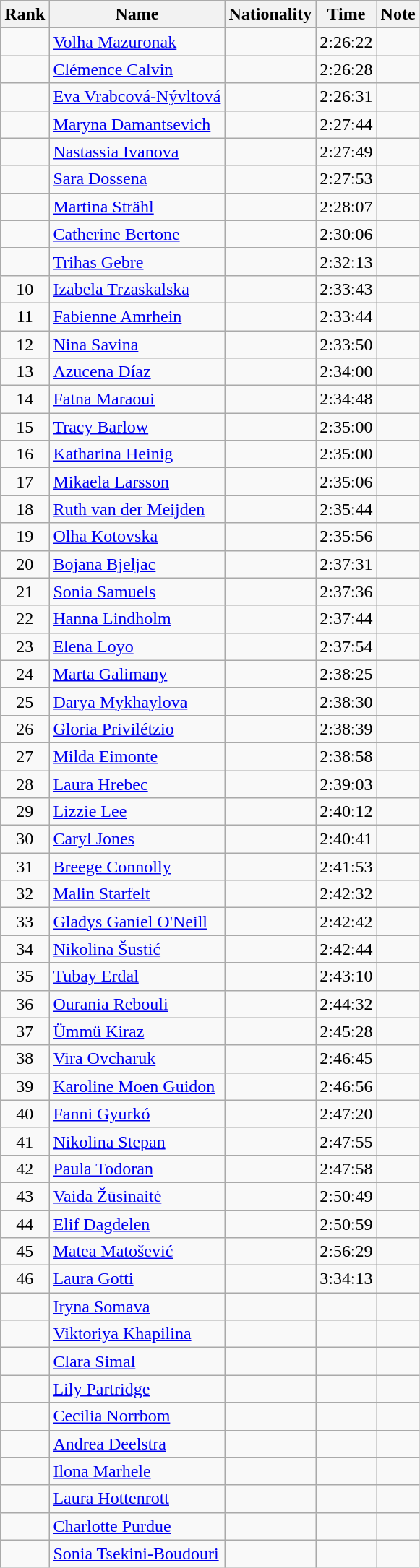<table class="wikitable sortable">
<tr>
<th>Rank</th>
<th>Name</th>
<th>Nationality</th>
<th>Time</th>
<th>Note</th>
</tr>
<tr>
<td align=center></td>
<td><a href='#'>Volha Mazuronak</a></td>
<td></td>
<td>2:26:22</td>
<td></td>
</tr>
<tr>
<td align=center></td>
<td><a href='#'>Clémence Calvin</a></td>
<td></td>
<td>2:26:28</td>
<td></td>
</tr>
<tr>
<td align=center></td>
<td><a href='#'>Eva Vrabcová-Nývltová</a></td>
<td></td>
<td>2:26:31</td>
<td><strong></strong></td>
</tr>
<tr>
<td align=center></td>
<td><a href='#'>Maryna Damantsevich</a></td>
<td></td>
<td>2:27:44</td>
<td></td>
</tr>
<tr>
<td align=center></td>
<td><a href='#'>Nastassia Ivanova</a></td>
<td></td>
<td>2:27:49</td>
<td></td>
</tr>
<tr>
<td align=center></td>
<td><a href='#'>Sara Dossena</a></td>
<td></td>
<td>2:27:53</td>
<td></td>
</tr>
<tr>
<td align=center></td>
<td><a href='#'>Martina Strähl</a></td>
<td></td>
<td>2:28:07</td>
<td></td>
</tr>
<tr>
<td align=center></td>
<td><a href='#'>Catherine Bertone</a></td>
<td></td>
<td>2:30:06</td>
<td></td>
</tr>
<tr>
<td align=center></td>
<td><a href='#'>Trihas Gebre</a></td>
<td></td>
<td>2:32:13</td>
<td></td>
</tr>
<tr>
<td align=center>10</td>
<td><a href='#'>Izabela Trzaskalska</a></td>
<td></td>
<td>2:33:43</td>
<td></td>
</tr>
<tr>
<td align=center>11</td>
<td><a href='#'>Fabienne Amrhein</a></td>
<td></td>
<td>2:33:44</td>
<td></td>
</tr>
<tr>
<td align=center>12</td>
<td><a href='#'>Nina Savina</a></td>
<td></td>
<td>2:33:50</td>
<td></td>
</tr>
<tr>
<td align=center>13</td>
<td><a href='#'>Azucena Díaz</a></td>
<td></td>
<td>2:34:00</td>
<td></td>
</tr>
<tr>
<td align=center>14</td>
<td><a href='#'>Fatna Maraoui</a></td>
<td></td>
<td>2:34:48</td>
<td></td>
</tr>
<tr>
<td align=center>15</td>
<td><a href='#'>Tracy Barlow</a></td>
<td></td>
<td>2:35:00</td>
<td></td>
</tr>
<tr>
<td align=center>16</td>
<td><a href='#'>Katharina Heinig</a></td>
<td></td>
<td>2:35:00</td>
<td></td>
</tr>
<tr>
<td align=center>17</td>
<td><a href='#'>Mikaela Larsson</a></td>
<td></td>
<td>2:35:06</td>
<td></td>
</tr>
<tr>
<td align=center>18</td>
<td><a href='#'>Ruth van der Meijden</a></td>
<td></td>
<td>2:35:44</td>
<td></td>
</tr>
<tr>
<td align=center>19</td>
<td><a href='#'>Olha Kotovska</a></td>
<td></td>
<td>2:35:56</td>
<td></td>
</tr>
<tr>
<td align=center>20</td>
<td><a href='#'>Bojana Bjeljac</a></td>
<td></td>
<td>2:37:31</td>
<td></td>
</tr>
<tr>
<td align=center>21</td>
<td><a href='#'>Sonia Samuels</a></td>
<td></td>
<td>2:37:36</td>
<td></td>
</tr>
<tr>
<td align=center>22</td>
<td><a href='#'>Hanna Lindholm</a></td>
<td></td>
<td>2:37:44</td>
<td></td>
</tr>
<tr>
<td align=center>23</td>
<td><a href='#'>Elena Loyo</a></td>
<td></td>
<td>2:37:54</td>
<td></td>
</tr>
<tr>
<td align=center>24</td>
<td><a href='#'>Marta Galimany</a></td>
<td></td>
<td>2:38:25</td>
<td></td>
</tr>
<tr>
<td align=center>25</td>
<td><a href='#'>Darya Mykhaylova</a></td>
<td></td>
<td>2:38:30</td>
<td></td>
</tr>
<tr>
<td align=center>26</td>
<td><a href='#'>Gloria Privilétzio</a></td>
<td></td>
<td>2:38:39</td>
<td></td>
</tr>
<tr>
<td align=center>27</td>
<td><a href='#'>Milda Eimonte</a></td>
<td></td>
<td>2:38:58</td>
<td></td>
</tr>
<tr>
<td align=center>28</td>
<td><a href='#'>Laura Hrebec</a></td>
<td></td>
<td>2:39:03</td>
<td></td>
</tr>
<tr>
<td align=center>29</td>
<td><a href='#'>Lizzie Lee</a></td>
<td></td>
<td>2:40:12</td>
<td></td>
</tr>
<tr>
<td align=center>30</td>
<td><a href='#'>Caryl Jones</a></td>
<td></td>
<td>2:40:41</td>
<td></td>
</tr>
<tr>
<td align=center>31</td>
<td><a href='#'>Breege Connolly</a></td>
<td></td>
<td>2:41:53</td>
<td></td>
</tr>
<tr>
<td align=center>32</td>
<td><a href='#'>Malin Starfelt</a></td>
<td></td>
<td>2:42:32</td>
<td></td>
</tr>
<tr>
<td align=center>33</td>
<td><a href='#'>Gladys Ganiel O'Neill</a></td>
<td></td>
<td>2:42:42</td>
<td></td>
</tr>
<tr>
<td align=center>34</td>
<td><a href='#'>Nikolina Šustić</a></td>
<td></td>
<td>2:42:44</td>
<td></td>
</tr>
<tr>
<td align=center>35</td>
<td><a href='#'>Tubay Erdal</a></td>
<td></td>
<td>2:43:10</td>
<td></td>
</tr>
<tr>
<td align=center>36</td>
<td><a href='#'>Ourania Rebouli</a></td>
<td></td>
<td>2:44:32</td>
<td></td>
</tr>
<tr>
<td align=center>37</td>
<td><a href='#'>Ümmü Kiraz</a></td>
<td></td>
<td>2:45:28</td>
<td></td>
</tr>
<tr>
<td align=center>38</td>
<td><a href='#'>Vira Ovcharuk</a></td>
<td></td>
<td>2:46:45</td>
<td></td>
</tr>
<tr>
<td align=center>39</td>
<td><a href='#'>Karoline Moen Guidon</a></td>
<td></td>
<td>2:46:56</td>
<td></td>
</tr>
<tr>
<td align=center>40</td>
<td><a href='#'>Fanni Gyurkó</a></td>
<td></td>
<td>2:47:20</td>
<td></td>
</tr>
<tr>
<td align=center>41</td>
<td><a href='#'>Nikolina Stepan</a></td>
<td></td>
<td>2:47:55</td>
<td></td>
</tr>
<tr>
<td align=center>42</td>
<td><a href='#'>Paula Todoran</a></td>
<td></td>
<td>2:47:58</td>
<td></td>
</tr>
<tr>
<td align=center>43</td>
<td><a href='#'>Vaida Žūsinaitė</a></td>
<td></td>
<td>2:50:49</td>
<td></td>
</tr>
<tr>
<td align=center>44</td>
<td><a href='#'>Elif Dagdelen</a></td>
<td></td>
<td>2:50:59</td>
<td></td>
</tr>
<tr>
<td align=center>45</td>
<td><a href='#'>Matea Matošević</a></td>
<td></td>
<td>2:56:29</td>
<td></td>
</tr>
<tr>
<td align=center>46</td>
<td><a href='#'>Laura Gotti</a></td>
<td></td>
<td>3:34:13</td>
<td></td>
</tr>
<tr>
<td align=center></td>
<td><a href='#'>Iryna Somava</a></td>
<td align=left></td>
<td></td>
<td></td>
</tr>
<tr>
<td align=center></td>
<td><a href='#'>Viktoriya Khapilina</a></td>
<td align=left></td>
<td></td>
<td></td>
</tr>
<tr>
<td align=center></td>
<td><a href='#'>Clara Simal</a></td>
<td align=left></td>
<td></td>
<td></td>
</tr>
<tr>
<td align=center></td>
<td><a href='#'>Lily Partridge</a></td>
<td align=left></td>
<td></td>
<td></td>
</tr>
<tr>
<td align=center></td>
<td><a href='#'>Cecilia Norrbom</a></td>
<td align=left></td>
<td></td>
<td></td>
</tr>
<tr>
<td align=center></td>
<td><a href='#'>Andrea Deelstra</a></td>
<td align=left></td>
<td></td>
<td></td>
</tr>
<tr>
<td align=center></td>
<td><a href='#'>Ilona Marhele</a></td>
<td align=left></td>
<td></td>
<td></td>
</tr>
<tr>
<td align=center></td>
<td><a href='#'>Laura Hottenrott</a></td>
<td align=left></td>
<td></td>
<td></td>
</tr>
<tr>
<td align=center></td>
<td><a href='#'>Charlotte Purdue</a></td>
<td align=left></td>
<td></td>
<td></td>
</tr>
<tr>
<td align=center></td>
<td><a href='#'>Sonia Tsekini-Boudouri</a></td>
<td align=left></td>
<td></td>
<td></td>
</tr>
</table>
